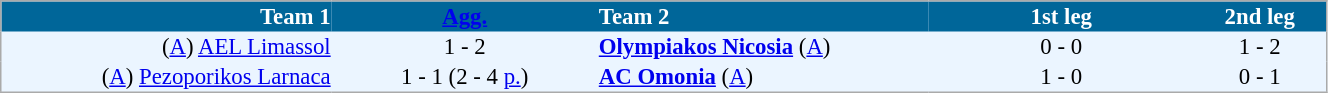<table cellspacing="0" style="background: #EBF5FF; border: 1px #aaa solid; border-collapse: collapse; font-size: 95%;" width=70%>
<tr bgcolor=#006699 style="color:white;">
<th width=25% align="right">Team 1</th>
<th width=20% align="center"><a href='#'>Agg.</a></th>
<th width=25% align="left">Team 2</th>
<th width=20% align="center">1st leg</th>
<th width=20% align="center">2nd leg</th>
</tr>
<tr>
<td align=right>(<a href='#'>A</a>) <a href='#'>AEL Limassol</a></td>
<td align=center>1 - 2</td>
<td align=left><strong><a href='#'>Olympiakos Nicosia</a></strong> (<a href='#'>A</a>)</td>
<td align=center>0 - 0</td>
<td align=center>1 - 2</td>
</tr>
<tr>
<td align=right>(<a href='#'>A</a>) <a href='#'>Pezoporikos Larnaca</a></td>
<td align=center>1 - 1 (2 - 4 <a href='#'>p.</a>)</td>
<td align=left><strong><a href='#'>AC Omonia</a></strong> (<a href='#'>A</a>)</td>
<td align=center>1 - 0</td>
<td align=center>0 - 1</td>
</tr>
<tr>
</tr>
</table>
